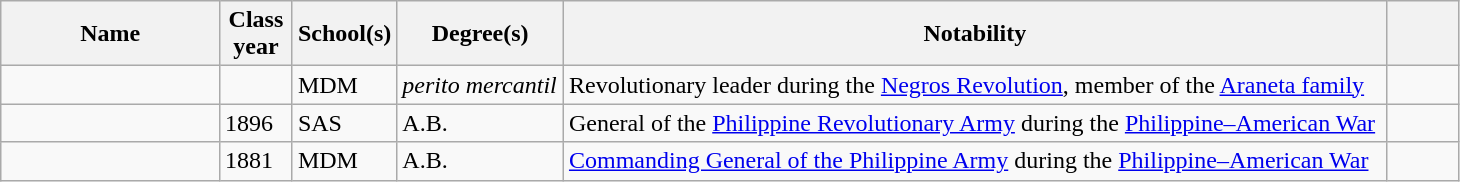<table class="wikitable sortable" style="width:77%">
<tr>
<th style="width:15%;">Name</th>
<th style="width:5%;">Class year</th>
<th style="width:5%;">School(s)</th>
<th>Degree(s)</th>
<th style="width:*;" class="unsortable">Notability</th>
<th style="width:5%;" class="unsortable"></th>
</tr>
<tr>
<td></td>
<td></td>
<td>MDM</td>
<td><em>perito mercantil</em></td>
<td>Revolutionary leader during the <a href='#'>Negros Revolution</a>, member of the <a href='#'>Araneta family</a></td>
<td></td>
</tr>
<tr>
<td></td>
<td>1896</td>
<td>SAS</td>
<td>A.B.</td>
<td>General of the <a href='#'>Philippine Revolutionary Army</a> during the <a href='#'>Philippine–American War</a></td>
<td></td>
</tr>
<tr>
<td></td>
<td>1881</td>
<td>MDM</td>
<td>A.B.</td>
<td><a href='#'>Commanding General of the Philippine Army</a> during the <a href='#'>Philippine–American War</a></td>
<td></td>
</tr>
</table>
